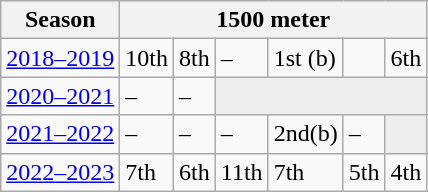<table class="wikitable" style="display: inline-table;">
<tr>
<th>Season</th>
<th colspan="6">1500 meter</th>
</tr>
<tr>
<td><a href='#'>2018–2019</a></td>
<td>10th</td>
<td>8th</td>
<td>–</td>
<td>1st (b)</td>
<td></td>
<td>6th</td>
</tr>
<tr>
<td><a href='#'>2020–2021</a></td>
<td>–</td>
<td>–</td>
<td colspan="4" bgcolor=#EEEEEE></td>
</tr>
<tr>
<td><a href='#'>2021–2022</a></td>
<td>–</td>
<td>–</td>
<td>–</td>
<td>2nd(b)</td>
<td>–</td>
<td colspan="1" bgcolor=#EEEEEE></td>
</tr>
<tr>
<td><a href='#'>2022–2023</a></td>
<td>7th</td>
<td>6th</td>
<td>11th</td>
<td>7th</td>
<td>5th</td>
<td>4th</td>
</tr>
</table>
